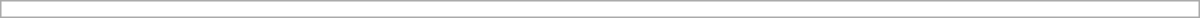<table class="collapsible uncollapsed" style="border:1px #aaa solid; width:50em; margin:0.2em auto">
<tr>
<td></td>
</tr>
<tr>
<td></td>
</tr>
</table>
